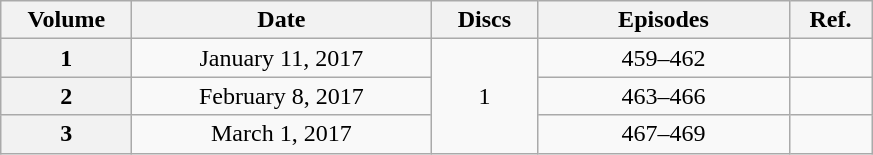<table class="wikitable" style="text-align:center;">
<tr>
<th scope="col" style="width:5em;">Volume</th>
<th scope="col" style="width:12em;">Date</th>
<th scope="col" style="width:4em;">Discs</th>
<th scope="col" style="width:10em;">Episodes</th>
<th scope="col" style="width:3em;">Ref.</th>
</tr>
<tr>
<th scope="row">1</th>
<td>January 11, 2017</td>
<td rowspan="3">1</td>
<td>459–462</td>
<td></td>
</tr>
<tr>
<th scope="row">2</th>
<td>February 8, 2017</td>
<td>463–466</td>
<td></td>
</tr>
<tr>
<th scope="row">3</th>
<td>March 1, 2017</td>
<td>467–469</td>
<td></td>
</tr>
</table>
